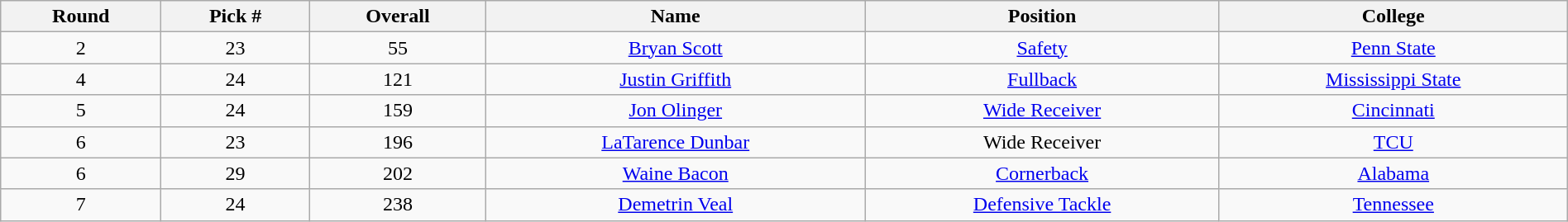<table class="wikitable sortable sortable" style="width: 100%; text-align:center">
<tr>
<th>Round</th>
<th>Pick #</th>
<th>Overall</th>
<th>Name</th>
<th>Position</th>
<th>College</th>
</tr>
<tr>
<td>2</td>
<td>23</td>
<td>55</td>
<td><a href='#'>Bryan Scott</a></td>
<td><a href='#'>Safety</a></td>
<td><a href='#'>Penn State</a></td>
</tr>
<tr>
<td>4</td>
<td>24</td>
<td>121</td>
<td><a href='#'>Justin Griffith</a></td>
<td><a href='#'>Fullback</a></td>
<td><a href='#'>Mississippi State</a></td>
</tr>
<tr>
<td>5</td>
<td>24</td>
<td>159</td>
<td><a href='#'>Jon Olinger</a></td>
<td><a href='#'>Wide Receiver</a></td>
<td><a href='#'>Cincinnati</a></td>
</tr>
<tr>
<td>6</td>
<td>23</td>
<td>196</td>
<td><a href='#'>LaTarence Dunbar</a></td>
<td>Wide Receiver</td>
<td><a href='#'>TCU</a></td>
</tr>
<tr>
<td>6</td>
<td>29</td>
<td>202</td>
<td><a href='#'>Waine Bacon</a></td>
<td><a href='#'>Cornerback</a></td>
<td><a href='#'>Alabama</a></td>
</tr>
<tr>
<td>7</td>
<td>24</td>
<td>238</td>
<td><a href='#'>Demetrin Veal</a></td>
<td><a href='#'>Defensive Tackle</a></td>
<td><a href='#'>Tennessee</a></td>
</tr>
</table>
